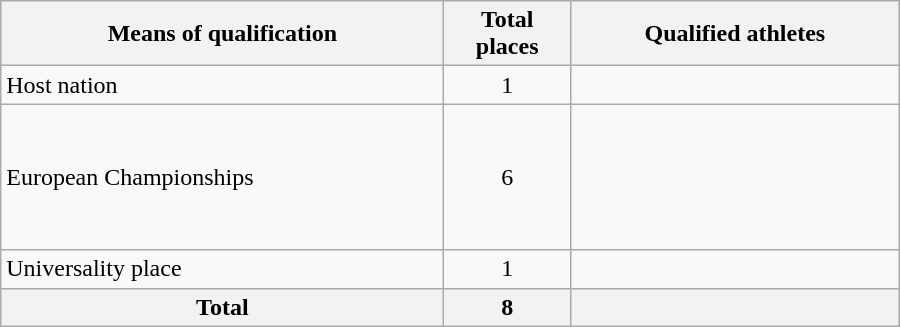<table class="wikitable" width=600>
<tr>
<th>Means of qualification</th>
<th>Total<br>places</th>
<th>Qualified athletes</th>
</tr>
<tr>
<td>Host nation</td>
<td align="center">1</td>
<td></td>
</tr>
<tr>
<td>European Championships</td>
<td align="center">6</td>
<td><br><br><br><br><br></td>
</tr>
<tr>
<td>Universality place</td>
<td align="center">1</td>
<td></td>
</tr>
<tr>
<th>Total</th>
<th>8</th>
<th></th>
</tr>
</table>
